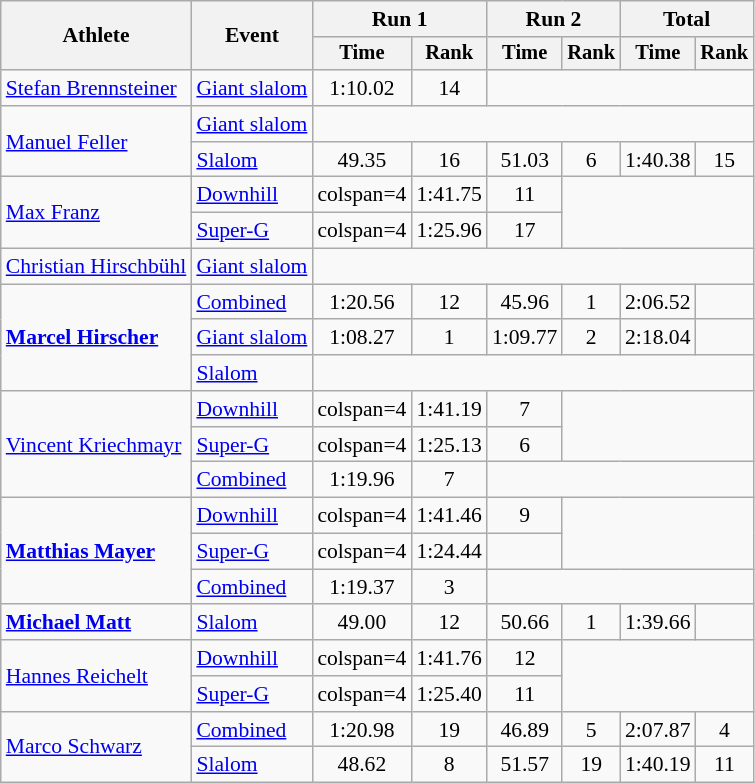<table class="wikitable" style="font-size:90%">
<tr>
<th rowspan=2>Athlete</th>
<th rowspan=2>Event</th>
<th colspan=2>Run 1</th>
<th colspan=2>Run 2</th>
<th colspan=2>Total</th>
</tr>
<tr style="font-size:95%">
<th>Time</th>
<th>Rank</th>
<th>Time</th>
<th>Rank</th>
<th>Time</th>
<th>Rank</th>
</tr>
<tr align=center>
<td align=left><a href='#'>Stefan Brennsteiner</a></td>
<td align=left><a href='#'>Giant slalom</a></td>
<td>1:10.02</td>
<td>14</td>
<td colspan=4></td>
</tr>
<tr align=center>
<td align=left rowspan=2><a href='#'>Manuel Feller</a></td>
<td align=left><a href='#'>Giant slalom</a></td>
<td colspan=6></td>
</tr>
<tr align=center>
<td align=left><a href='#'>Slalom</a></td>
<td>49.35</td>
<td>16</td>
<td>51.03</td>
<td>6</td>
<td>1:40.38</td>
<td>15</td>
</tr>
<tr align=center>
<td align=left rowspan=2><a href='#'>Max Franz</a></td>
<td align=left><a href='#'>Downhill</a></td>
<td>colspan=4 </td>
<td>1:41.75</td>
<td>11</td>
</tr>
<tr align=center>
<td align=left><a href='#'>Super-G</a></td>
<td>colspan=4 </td>
<td>1:25.96</td>
<td>17</td>
</tr>
<tr align=center>
<td align=left><a href='#'>Christian Hirschbühl</a></td>
<td align=left><a href='#'>Giant slalom</a></td>
<td colspan=6></td>
</tr>
<tr align=center>
<td align=left rowspan=3><strong><a href='#'>Marcel Hirscher</a></strong></td>
<td align=left><a href='#'>Combined</a></td>
<td>1:20.56</td>
<td>12</td>
<td>45.96</td>
<td>1</td>
<td>2:06.52</td>
<td></td>
</tr>
<tr align=center>
<td align=left><a href='#'>Giant slalom</a></td>
<td>1:08.27</td>
<td>1</td>
<td>1:09.77</td>
<td>2</td>
<td>2:18.04</td>
<td></td>
</tr>
<tr align=center>
<td align=left><a href='#'>Slalom</a></td>
<td colspan=6></td>
</tr>
<tr align=center>
<td align=left rowspan=3><a href='#'>Vincent Kriechmayr</a></td>
<td align=left><a href='#'>Downhill</a></td>
<td>colspan=4 </td>
<td>1:41.19</td>
<td>7</td>
</tr>
<tr align=center>
<td align=left><a href='#'>Super-G</a></td>
<td>colspan=4 </td>
<td>1:25.13</td>
<td>6</td>
</tr>
<tr align=center>
<td align=left><a href='#'>Combined</a></td>
<td>1:19.96</td>
<td>7</td>
<td colspan=4></td>
</tr>
<tr align=center>
<td align=left rowspan=3><strong><a href='#'>Matthias Mayer</a></strong></td>
<td align=left><a href='#'>Downhill</a></td>
<td>colspan=4 </td>
<td>1:41.46</td>
<td>9</td>
</tr>
<tr align=center>
<td align=left><a href='#'>Super-G</a></td>
<td>colspan=4 </td>
<td>1:24.44</td>
<td></td>
</tr>
<tr align=center>
<td align=left><a href='#'>Combined</a></td>
<td>1:19.37</td>
<td>3</td>
<td colspan=4></td>
</tr>
<tr align=center>
<td align=left><strong><a href='#'>Michael Matt</a></strong></td>
<td align=left><a href='#'>Slalom</a></td>
<td>49.00</td>
<td>12</td>
<td>50.66</td>
<td>1</td>
<td>1:39.66</td>
<td></td>
</tr>
<tr align=center>
<td align=left rowspan=2><a href='#'>Hannes Reichelt</a></td>
<td align=left><a href='#'>Downhill</a></td>
<td>colspan=4 </td>
<td>1:41.76</td>
<td>12</td>
</tr>
<tr align=center>
<td align=left><a href='#'>Super-G</a></td>
<td>colspan=4 </td>
<td>1:25.40</td>
<td>11</td>
</tr>
<tr align=center>
<td align=left rowspan=2><a href='#'>Marco Schwarz</a></td>
<td align=left><a href='#'>Combined</a></td>
<td>1:20.98</td>
<td>19</td>
<td>46.89</td>
<td>5</td>
<td>2:07.87</td>
<td>4</td>
</tr>
<tr align=center>
<td align=left><a href='#'>Slalom</a></td>
<td>48.62</td>
<td>8</td>
<td>51.57</td>
<td>19</td>
<td>1:40.19</td>
<td>11</td>
</tr>
</table>
